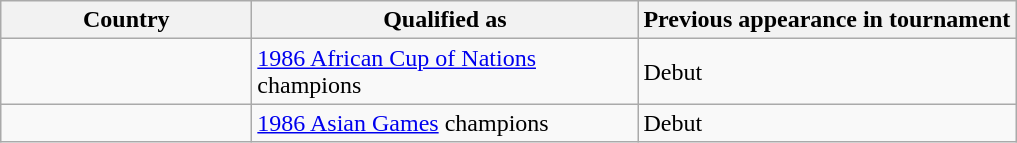<table class="wikitable sortable" style="text-align:left;">
<tr>
<th style="width:160px;">Country</th>
<th style="width:250px;">Qualified as</th>
<th>Previous appearance in tournament</th>
</tr>
<tr>
<td></td>
<td><a href='#'>1986 African Cup of Nations</a> champions</td>
<td>Debut</td>
</tr>
<tr>
<td></td>
<td><a href='#'>1986 Asian Games</a> champions</td>
<td>Debut</td>
</tr>
</table>
